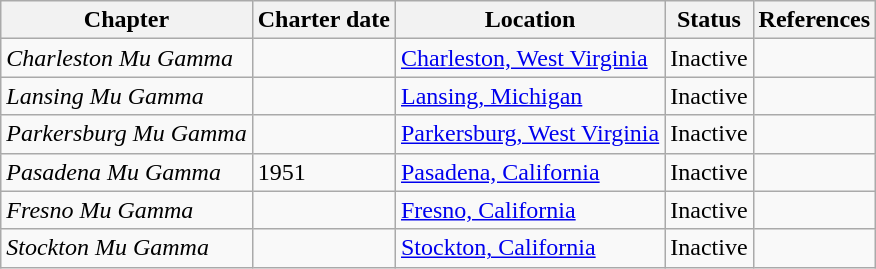<table class="wikitable sortable">
<tr>
<th>Chapter</th>
<th>Charter date</th>
<th>Location</th>
<th>Status</th>
<th>References</th>
</tr>
<tr>
<td><em>Charleston Mu Gamma</em></td>
<td></td>
<td><a href='#'>Charleston, West Virginia</a></td>
<td>Inactive</td>
<td></td>
</tr>
<tr>
<td><em>Lansing Mu Gamma</em></td>
<td></td>
<td><a href='#'>Lansing, Michigan</a></td>
<td>Inactive</td>
<td></td>
</tr>
<tr>
<td><em>Parkersburg Mu Gamma</em></td>
<td></td>
<td><a href='#'>Parkersburg, West Virginia</a></td>
<td>Inactive</td>
<td></td>
</tr>
<tr>
<td><em>Pasadena Mu Gamma</em></td>
<td>1951</td>
<td><a href='#'>Pasadena, California</a></td>
<td>Inactive</td>
<td></td>
</tr>
<tr>
<td><em>Fresno Mu Gamma</em></td>
<td></td>
<td><a href='#'>Fresno, California</a></td>
<td>Inactive</td>
<td></td>
</tr>
<tr>
<td><em>Stockton Mu Gamma</em></td>
<td></td>
<td><a href='#'>Stockton, California</a></td>
<td>Inactive</td>
<td></td>
</tr>
</table>
